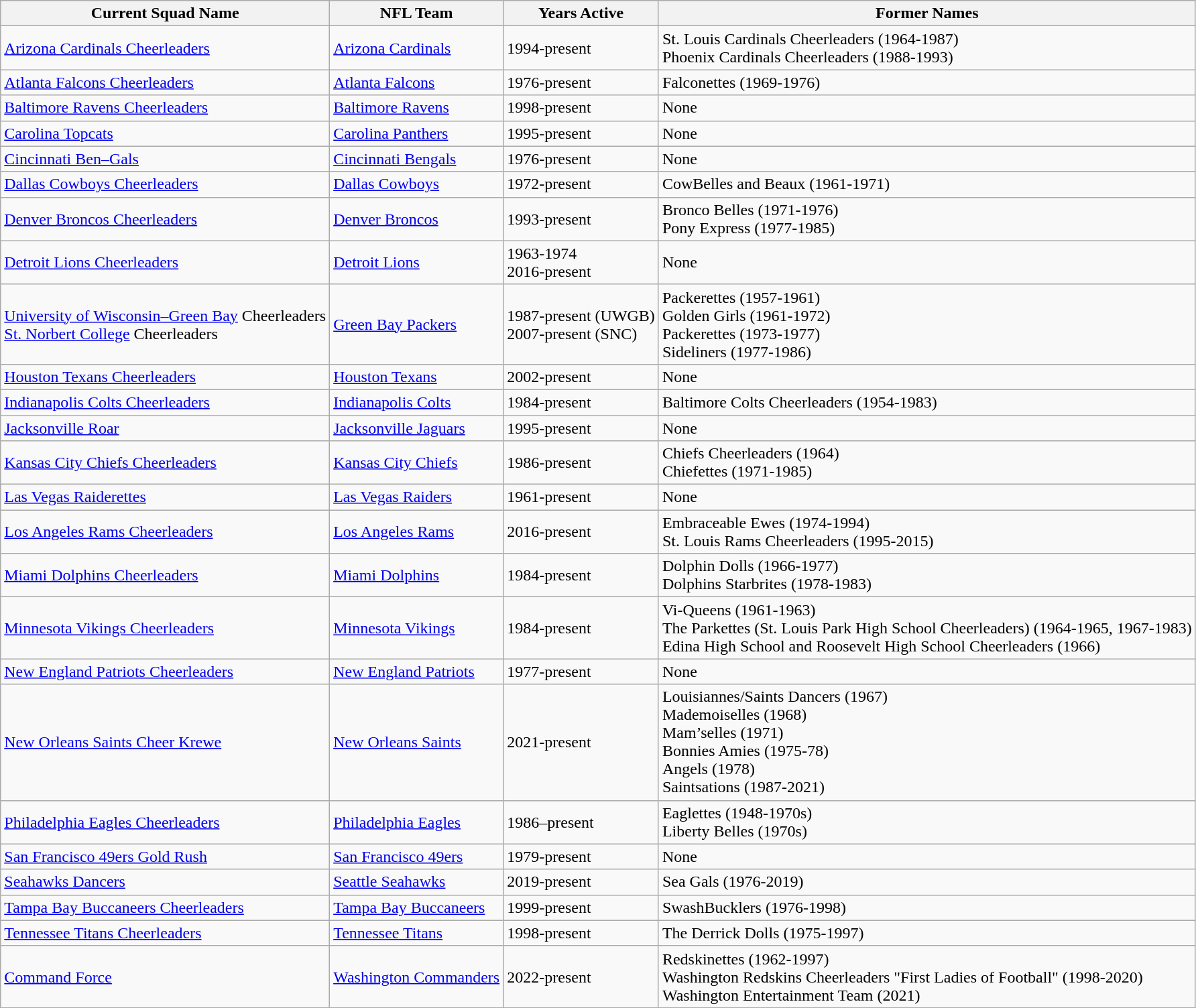<table class="wikitable">
<tr>
<th>Current Squad Name</th>
<th>NFL Team</th>
<th>Years Active</th>
<th>Former Names</th>
</tr>
<tr>
<td><a href='#'>Arizona Cardinals Cheerleaders</a></td>
<td><a href='#'>Arizona Cardinals</a></td>
<td>1994-present</td>
<td>St. Louis Cardinals Cheerleaders (1964-1987)<br>Phoenix Cardinals Cheerleaders (1988-1993)</td>
</tr>
<tr>
<td><a href='#'>Atlanta Falcons Cheerleaders</a></td>
<td><a href='#'>Atlanta Falcons</a></td>
<td>1976-present</td>
<td>Falconettes (1969-1976)</td>
</tr>
<tr>
<td><a href='#'>Baltimore Ravens Cheerleaders</a></td>
<td><a href='#'>Baltimore Ravens</a></td>
<td>1998-present</td>
<td>None</td>
</tr>
<tr>
<td><a href='#'>Carolina Topcats</a></td>
<td><a href='#'>Carolina Panthers</a></td>
<td>1995-present</td>
<td>None</td>
</tr>
<tr>
<td><a href='#'>Cincinnati Ben–Gals</a></td>
<td><a href='#'>Cincinnati Bengals</a></td>
<td>1976-present</td>
<td>None</td>
</tr>
<tr>
<td><a href='#'>Dallas Cowboys Cheerleaders</a></td>
<td><a href='#'>Dallas Cowboys</a></td>
<td>1972-present</td>
<td>CowBelles and Beaux (1961-1971)</td>
</tr>
<tr>
<td><a href='#'>Denver Broncos Cheerleaders</a></td>
<td><a href='#'>Denver Broncos</a></td>
<td>1993-present</td>
<td>Bronco Belles (1971-1976)<br>Pony Express (1977-1985)</td>
</tr>
<tr>
<td><a href='#'>Detroit Lions Cheerleaders</a></td>
<td><a href='#'>Detroit Lions</a></td>
<td>1963-1974<br>2016-present</td>
<td>None</td>
</tr>
<tr>
<td><a href='#'>University of Wisconsin–Green Bay</a> Cheerleaders<br><a href='#'>St. Norbert College</a> Cheerleaders</td>
<td><a href='#'>Green Bay Packers</a></td>
<td>1987-present (UWGB)<br>2007-present (SNC)</td>
<td>Packerettes (1957-1961)<br>Golden Girls (1961-1972)<br>Packerettes (1973-1977)<br>Sideliners (1977-1986)</td>
</tr>
<tr>
<td><a href='#'>Houston Texans Cheerleaders</a></td>
<td><a href='#'>Houston Texans</a></td>
<td>2002-present</td>
<td>None</td>
</tr>
<tr>
<td><a href='#'>Indianapolis Colts Cheerleaders</a></td>
<td><a href='#'>Indianapolis Colts</a></td>
<td>1984-present</td>
<td>Baltimore Colts Cheerleaders (1954-1983)</td>
</tr>
<tr>
<td><a href='#'>Jacksonville Roar</a></td>
<td><a href='#'>Jacksonville Jaguars</a></td>
<td>1995-present</td>
<td>None</td>
</tr>
<tr>
<td><a href='#'>Kansas City Chiefs Cheerleaders</a></td>
<td><a href='#'>Kansas City Chiefs</a></td>
<td>1986-present</td>
<td>Chiefs Cheerleaders (1964)<br>Chiefettes (1971-1985)</td>
</tr>
<tr>
<td><a href='#'>Las Vegas Raiderettes</a></td>
<td><a href='#'>Las Vegas Raiders</a></td>
<td>1961-present</td>
<td>None</td>
</tr>
<tr>
<td><a href='#'>Los Angeles Rams Cheerleaders</a></td>
<td><a href='#'>Los Angeles Rams</a></td>
<td>2016-present</td>
<td>Embraceable Ewes (1974-1994)<br>St. Louis Rams Cheerleaders (1995-2015)</td>
</tr>
<tr>
<td><a href='#'>Miami Dolphins Cheerleaders</a></td>
<td><a href='#'>Miami Dolphins</a></td>
<td>1984-present</td>
<td>Dolphin Dolls (1966-1977)<br>Dolphins Starbrites (1978-1983)</td>
</tr>
<tr>
<td><a href='#'>Minnesota Vikings Cheerleaders</a></td>
<td><a href='#'>Minnesota Vikings</a></td>
<td>1984-present</td>
<td>Vi-Queens (1961-1963)<br>The Parkettes (St. Louis Park High School Cheerleaders) (1964-1965, 1967-1983)<br>Edina High School and Roosevelt High School Cheerleaders (1966)</td>
</tr>
<tr>
<td><a href='#'>New England Patriots Cheerleaders</a></td>
<td><a href='#'>New England Patriots</a></td>
<td>1977-present</td>
<td>None</td>
</tr>
<tr>
<td><a href='#'>New Orleans Saints Cheer Krewe</a></td>
<td><a href='#'>New Orleans Saints</a></td>
<td>2021-present</td>
<td>Louisiannes/Saints Dancers (1967)<br>Mademoiselles (1968)<br>Mam’selles (1971)<br>Bonnies Amies (1975-78)<br>Angels (1978)<br>Saintsations (1987-2021)</td>
</tr>
<tr>
<td><a href='#'>Philadelphia Eagles Cheerleaders</a></td>
<td><a href='#'>Philadelphia Eagles</a></td>
<td>1986–present</td>
<td>Eaglettes (1948-1970s)<br>Liberty Belles (1970s)</td>
</tr>
<tr>
<td><a href='#'>San Francisco 49ers Gold Rush</a></td>
<td><a href='#'>San Francisco 49ers</a></td>
<td>1979-present</td>
<td>None</td>
</tr>
<tr>
<td><a href='#'>Seahawks Dancers</a></td>
<td><a href='#'>Seattle Seahawks</a></td>
<td>2019-present</td>
<td>Sea Gals (1976-2019)</td>
</tr>
<tr>
<td><a href='#'>Tampa Bay Buccaneers Cheerleaders</a></td>
<td><a href='#'>Tampa Bay Buccaneers</a></td>
<td>1999-present</td>
<td>SwashBucklers (1976-1998)</td>
</tr>
<tr>
<td><a href='#'>Tennessee Titans Cheerleaders</a></td>
<td><a href='#'>Tennessee Titans</a></td>
<td>1998-present</td>
<td>The Derrick Dolls (1975-1997)</td>
</tr>
<tr>
<td><a href='#'>Command Force</a></td>
<td><a href='#'>Washington Commanders</a></td>
<td>2022-present</td>
<td>Redskinettes (1962-1997)<br>Washington Redskins Cheerleaders "First Ladies of Football" (1998-2020)<br>Washington Entertainment Team (2021)</td>
</tr>
</table>
